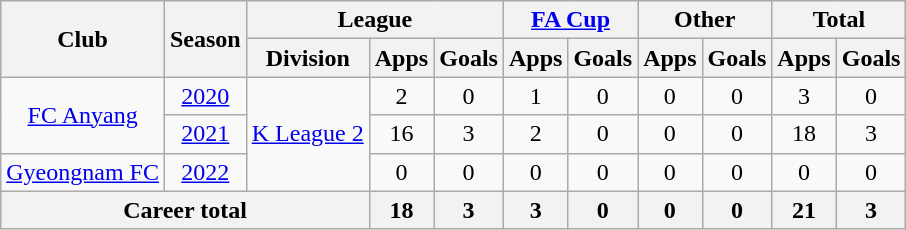<table class="wikitable" style="text-align: center">
<tr>
<th rowspan="2">Club</th>
<th rowspan="2">Season</th>
<th colspan="3">League</th>
<th colspan="2"><a href='#'>FA Cup</a></th>
<th colspan="2">Other</th>
<th colspan="2">Total</th>
</tr>
<tr>
<th>Division</th>
<th>Apps</th>
<th>Goals</th>
<th>Apps</th>
<th>Goals</th>
<th>Apps</th>
<th>Goals</th>
<th>Apps</th>
<th>Goals</th>
</tr>
<tr>
<td rowspan="2"><a href='#'>FC Anyang</a></td>
<td><a href='#'>2020</a></td>
<td rowspan="3"><a href='#'>K League 2</a></td>
<td>2</td>
<td>0</td>
<td>1</td>
<td>0</td>
<td>0</td>
<td>0</td>
<td>3</td>
<td>0</td>
</tr>
<tr>
<td><a href='#'>2021</a></td>
<td>16</td>
<td>3</td>
<td>2</td>
<td>0</td>
<td>0</td>
<td>0</td>
<td>18</td>
<td>3</td>
</tr>
<tr>
<td><a href='#'>Gyeongnam FC</a></td>
<td><a href='#'>2022</a></td>
<td>0</td>
<td>0</td>
<td>0</td>
<td>0</td>
<td>0</td>
<td>0</td>
<td>0</td>
<td>0</td>
</tr>
<tr>
<th colspan=3>Career total</th>
<th>18</th>
<th>3</th>
<th>3</th>
<th>0</th>
<th>0</th>
<th>0</th>
<th>21</th>
<th>3</th>
</tr>
</table>
